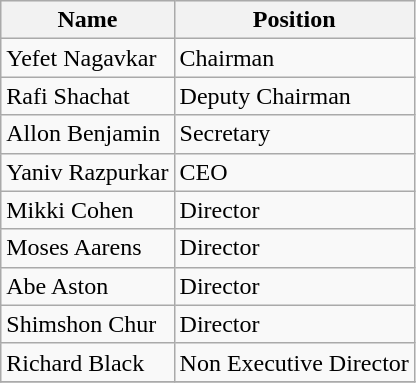<table class="wikitable">
<tr style="background:#EFEFEF">
<th>Name</th>
<th>Position</th>
</tr>
<tr>
<td>Yefet Nagavkar</td>
<td>Chairman</td>
</tr>
<tr>
<td>Rafi Shachat</td>
<td>Deputy Chairman</td>
</tr>
<tr>
<td>Allon Benjamin</td>
<td>Secretary</td>
</tr>
<tr>
<td>Yaniv Razpurkar</td>
<td>CEO</td>
</tr>
<tr>
<td>Mikki Cohen</td>
<td>Director</td>
</tr>
<tr>
<td>Moses Aarens</td>
<td>Director</td>
</tr>
<tr>
<td>Abe Aston</td>
<td>Director</td>
</tr>
<tr>
<td>Shimshon Chur</td>
<td>Director</td>
</tr>
<tr>
<td>Richard Black</td>
<td>Non Executive Director</td>
</tr>
<tr Richard Black ||  Non Executive Director/Advisor>
</tr>
</table>
